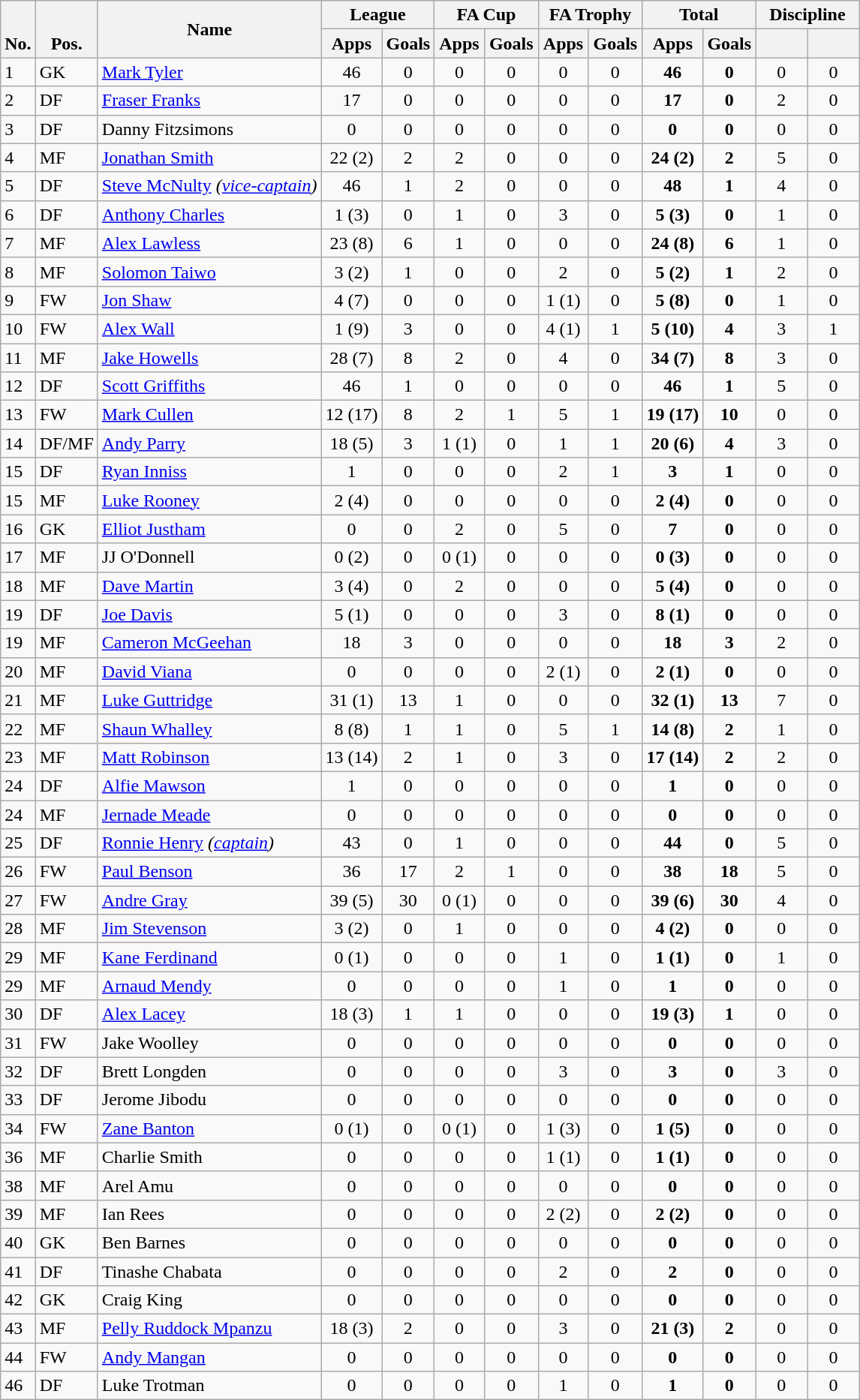<table class="wikitable" style="text-align:center">
<tr>
<th rowspan="2" valign="bottom">No.</th>
<th rowspan="2" valign="bottom">Pos.</th>
<th rowspan="2">Name</th>
<th colspan="2" width="85">League</th>
<th colspan="2" width="85">FA Cup</th>
<th colspan="2" width="85">FA Trophy</th>
<th colspan="2" width="85">Total</th>
<th colspan="2" width="85">Discipline</th>
</tr>
<tr>
<th>Apps</th>
<th>Goals</th>
<th>Apps</th>
<th>Goals</th>
<th>Apps</th>
<th>Goals</th>
<th>Apps</th>
<th>Goals</th>
<th></th>
<th></th>
</tr>
<tr>
<td align="left">1</td>
<td align="left">GK</td>
<td align="left"> <a href='#'>Mark Tyler</a></td>
<td>46</td>
<td>0</td>
<td>0</td>
<td>0</td>
<td>0</td>
<td>0</td>
<td><strong>46</strong></td>
<td><strong>0</strong></td>
<td>0</td>
<td>0</td>
</tr>
<tr>
<td align="left">2</td>
<td align="left">DF</td>
<td align="left"> <a href='#'>Fraser Franks</a></td>
<td>17</td>
<td>0</td>
<td>0</td>
<td>0</td>
<td>0</td>
<td>0</td>
<td><strong>17</strong></td>
<td><strong>0</strong></td>
<td>2</td>
<td>0</td>
</tr>
<tr>
<td align="left">3</td>
<td align="left">DF</td>
<td align="left"> Danny Fitzsimons</td>
<td>0</td>
<td>0</td>
<td>0</td>
<td>0</td>
<td>0</td>
<td>0</td>
<td><strong>0</strong></td>
<td><strong>0</strong></td>
<td>0</td>
<td>0</td>
</tr>
<tr>
<td align="left">4</td>
<td align="left">MF</td>
<td align="left"> <a href='#'>Jonathan Smith</a></td>
<td>22 (2)</td>
<td>2</td>
<td>2</td>
<td>0</td>
<td>0</td>
<td>0</td>
<td><strong>24 (2)</strong></td>
<td><strong>2</strong></td>
<td>5</td>
<td>0</td>
</tr>
<tr>
<td align="left">5</td>
<td align="left">DF</td>
<td align="left"> <a href='#'>Steve McNulty</a> <em>(<a href='#'>vice-captain</a>)</em></td>
<td>46</td>
<td>1</td>
<td>2</td>
<td>0</td>
<td>0</td>
<td>0</td>
<td><strong>48</strong></td>
<td><strong>1</strong></td>
<td>4</td>
<td>0</td>
</tr>
<tr>
<td align="left">6</td>
<td align="left">DF</td>
<td align="left"> <a href='#'>Anthony Charles</a></td>
<td>1 (3)</td>
<td>0</td>
<td>1</td>
<td>0</td>
<td>3</td>
<td>0</td>
<td><strong>5 (3)</strong></td>
<td><strong>0</strong></td>
<td>1</td>
<td>0</td>
</tr>
<tr>
<td align="left">7</td>
<td align="left">MF</td>
<td align="left"> <a href='#'>Alex Lawless</a></td>
<td>23 (8)</td>
<td>6</td>
<td>1</td>
<td>0</td>
<td>0</td>
<td>0</td>
<td><strong>24 (8)</strong></td>
<td><strong>6</strong></td>
<td>1</td>
<td>0</td>
</tr>
<tr>
<td align="left">8</td>
<td align="left">MF</td>
<td align="left"> <a href='#'>Solomon Taiwo</a></td>
<td>3 (2)</td>
<td>1</td>
<td>0</td>
<td>0</td>
<td>2</td>
<td>0</td>
<td><strong>5 (2)</strong></td>
<td><strong>1</strong></td>
<td>2</td>
<td>0</td>
</tr>
<tr>
<td align="left">9</td>
<td align="left">FW</td>
<td align="left"> <a href='#'>Jon Shaw</a></td>
<td>4 (7)</td>
<td>0</td>
<td>0</td>
<td>0</td>
<td>1 (1)</td>
<td>0</td>
<td><strong>5 (8)</strong></td>
<td><strong>0</strong></td>
<td>1</td>
<td>0</td>
</tr>
<tr>
<td align="left">10</td>
<td align="left">FW</td>
<td align="left"> <a href='#'>Alex Wall</a></td>
<td>1 (9)</td>
<td>3</td>
<td>0</td>
<td>0</td>
<td>4 (1)</td>
<td>1</td>
<td><strong>5 (10)</strong></td>
<td><strong>4</strong></td>
<td>3</td>
<td>1</td>
</tr>
<tr>
<td align="left">11</td>
<td align="left">MF</td>
<td align="left"> <a href='#'>Jake Howells</a></td>
<td>28 (7)</td>
<td>8</td>
<td>2</td>
<td>0</td>
<td>4</td>
<td>0</td>
<td><strong>34 (7)</strong></td>
<td><strong>8</strong></td>
<td>3</td>
<td>0</td>
</tr>
<tr>
<td align="left">12</td>
<td align="left">DF</td>
<td align="left"> <a href='#'>Scott Griffiths</a></td>
<td>46</td>
<td>1</td>
<td>0</td>
<td>0</td>
<td>0</td>
<td>0</td>
<td><strong>46</strong></td>
<td><strong>1</strong></td>
<td>5</td>
<td>0</td>
</tr>
<tr>
<td align="left">13</td>
<td align="left">FW</td>
<td align="left"> <a href='#'>Mark Cullen</a></td>
<td>12 (17)</td>
<td>8</td>
<td>2</td>
<td>1</td>
<td>5</td>
<td>1</td>
<td><strong>19 (17)</strong></td>
<td><strong>10</strong></td>
<td>0</td>
<td>0</td>
</tr>
<tr>
<td align="left">14</td>
<td align="left">DF/MF</td>
<td align="left"> <a href='#'>Andy Parry</a></td>
<td>18 (5)</td>
<td>3</td>
<td>1 (1)</td>
<td>0</td>
<td>1</td>
<td>1</td>
<td><strong>20 (6)</strong></td>
<td><strong>4</strong></td>
<td>3</td>
<td>0</td>
</tr>
<tr>
<td align="left">15</td>
<td align="left">DF</td>
<td align="left"> <a href='#'>Ryan Inniss</a></td>
<td>1</td>
<td>0</td>
<td>0</td>
<td>0</td>
<td>2</td>
<td>1</td>
<td><strong>3</strong></td>
<td><strong>1</strong></td>
<td>0</td>
<td>0</td>
</tr>
<tr>
<td align="left">15</td>
<td align="left">MF</td>
<td align="left"> <a href='#'>Luke Rooney</a></td>
<td>2 (4)</td>
<td>0</td>
<td>0</td>
<td>0</td>
<td>0</td>
<td>0</td>
<td><strong>2 (4)</strong></td>
<td><strong>0</strong></td>
<td>0</td>
<td>0</td>
</tr>
<tr>
<td align="left">16</td>
<td align="left">GK</td>
<td align="left"> <a href='#'>Elliot Justham</a></td>
<td>0</td>
<td>0</td>
<td>2</td>
<td>0</td>
<td>5</td>
<td>0</td>
<td><strong>7</strong></td>
<td><strong>0</strong></td>
<td>0</td>
<td>0</td>
</tr>
<tr>
<td align="left">17</td>
<td align="left">MF</td>
<td align="left"> JJ O'Donnell</td>
<td>0 (2)</td>
<td>0</td>
<td>0 (1)</td>
<td>0</td>
<td>0</td>
<td>0</td>
<td><strong>0 (3)</strong></td>
<td><strong>0</strong></td>
<td>0</td>
<td>0</td>
</tr>
<tr>
<td align="left">18</td>
<td align="left">MF</td>
<td align="left"> <a href='#'>Dave Martin</a></td>
<td>3 (4)</td>
<td>0</td>
<td>2</td>
<td>0</td>
<td>0</td>
<td>0</td>
<td><strong>5 (4)</strong></td>
<td><strong>0</strong></td>
<td>0</td>
<td>0</td>
</tr>
<tr>
<td align="left">19</td>
<td align="left">DF</td>
<td align="left"> <a href='#'>Joe Davis</a></td>
<td>5 (1)</td>
<td>0</td>
<td>0</td>
<td>0</td>
<td>3</td>
<td>0</td>
<td><strong>8 (1)</strong></td>
<td><strong>0</strong></td>
<td>0</td>
<td>0</td>
</tr>
<tr>
<td align="left">19</td>
<td align="left">MF</td>
<td align="left"> <a href='#'>Cameron McGeehan</a></td>
<td>18</td>
<td>3</td>
<td>0</td>
<td>0</td>
<td>0</td>
<td>0</td>
<td><strong>18</strong></td>
<td><strong>3</strong></td>
<td>2</td>
<td>0</td>
</tr>
<tr>
<td align="left">20</td>
<td align="left">MF</td>
<td align="left"> <a href='#'>David Viana</a></td>
<td>0</td>
<td>0</td>
<td>0</td>
<td>0</td>
<td>2 (1)</td>
<td>0</td>
<td><strong>2 (1)</strong></td>
<td><strong>0</strong></td>
<td>0</td>
<td>0</td>
</tr>
<tr>
<td align="left">21</td>
<td align="left">MF</td>
<td align="left"> <a href='#'>Luke Guttridge</a></td>
<td>31 (1)</td>
<td>13</td>
<td>1</td>
<td>0</td>
<td>0</td>
<td>0</td>
<td><strong>32 (1)</strong></td>
<td><strong>13</strong></td>
<td>7</td>
<td>0</td>
</tr>
<tr>
<td align="left">22</td>
<td align="left">MF</td>
<td align="left"> <a href='#'>Shaun Whalley</a></td>
<td>8 (8)</td>
<td>1</td>
<td>1</td>
<td>0</td>
<td>5</td>
<td>1</td>
<td><strong>14 (8)</strong></td>
<td><strong>2</strong></td>
<td>1</td>
<td>0</td>
</tr>
<tr>
<td align="left">23</td>
<td align="left">MF</td>
<td align="left"> <a href='#'>Matt Robinson</a></td>
<td>13 (14)</td>
<td>2</td>
<td>1</td>
<td>0</td>
<td>3</td>
<td>0</td>
<td><strong>17 (14)</strong></td>
<td><strong>2</strong></td>
<td>2</td>
<td>0</td>
</tr>
<tr>
<td align="left">24</td>
<td align="left">DF</td>
<td align="left"> <a href='#'>Alfie Mawson</a></td>
<td>1</td>
<td>0</td>
<td>0</td>
<td>0</td>
<td>0</td>
<td>0</td>
<td><strong>1</strong></td>
<td><strong>0</strong></td>
<td>0</td>
<td>0</td>
</tr>
<tr>
<td align="left">24</td>
<td align="left">MF</td>
<td align="left"> <a href='#'>Jernade Meade</a></td>
<td>0</td>
<td>0</td>
<td>0</td>
<td>0</td>
<td>0</td>
<td>0</td>
<td><strong>0</strong></td>
<td><strong>0</strong></td>
<td>0</td>
<td>0</td>
</tr>
<tr>
<td align="left">25</td>
<td align="left">DF</td>
<td align="left"> <a href='#'>Ronnie Henry</a> <em>(<a href='#'>captain</a>)</em></td>
<td>43</td>
<td>0</td>
<td>1</td>
<td>0</td>
<td>0</td>
<td>0</td>
<td><strong>44</strong></td>
<td><strong>0</strong></td>
<td>5</td>
<td>0</td>
</tr>
<tr>
<td align="left">26</td>
<td align="left">FW</td>
<td align="left"> <a href='#'>Paul Benson</a></td>
<td>36</td>
<td>17</td>
<td>2</td>
<td>1</td>
<td>0</td>
<td>0</td>
<td><strong>38</strong></td>
<td><strong>18</strong></td>
<td>5</td>
<td>0</td>
</tr>
<tr>
<td align="left">27</td>
<td align="left">FW</td>
<td align="left"> <a href='#'>Andre Gray</a></td>
<td>39 (5)</td>
<td>30</td>
<td>0 (1)</td>
<td>0</td>
<td>0</td>
<td>0</td>
<td><strong>39 (6)</strong></td>
<td><strong>30</strong></td>
<td>4</td>
<td>0</td>
</tr>
<tr>
<td align="left">28</td>
<td align="left">MF</td>
<td align="left"> <a href='#'>Jim Stevenson</a></td>
<td>3 (2)</td>
<td>0</td>
<td>1</td>
<td>0</td>
<td>0</td>
<td>0</td>
<td><strong>4 (2)</strong></td>
<td><strong>0</strong></td>
<td>0</td>
<td>0</td>
</tr>
<tr>
<td align="left">29</td>
<td align="left">MF</td>
<td align="left"> <a href='#'>Kane Ferdinand</a></td>
<td>0 (1)</td>
<td>0</td>
<td>0</td>
<td>0</td>
<td>1</td>
<td>0</td>
<td><strong>1 (1)</strong></td>
<td><strong>0</strong></td>
<td>1</td>
<td>0</td>
</tr>
<tr>
<td align="left">29</td>
<td align="left">MF</td>
<td align="left"> <a href='#'>Arnaud Mendy</a></td>
<td>0</td>
<td>0</td>
<td>0</td>
<td>0</td>
<td>1</td>
<td>0</td>
<td><strong>1</strong></td>
<td><strong>0</strong></td>
<td>0</td>
<td>0</td>
</tr>
<tr>
<td align="left">30</td>
<td align="left">DF</td>
<td align="left"> <a href='#'>Alex Lacey</a></td>
<td>18 (3)</td>
<td>1</td>
<td>1</td>
<td>0</td>
<td>0</td>
<td>0</td>
<td><strong>19 (3)</strong></td>
<td><strong>1</strong></td>
<td>0</td>
<td>0</td>
</tr>
<tr>
<td align="left">31</td>
<td align="left">FW</td>
<td align="left"> Jake Woolley</td>
<td>0</td>
<td>0</td>
<td>0</td>
<td>0</td>
<td>0</td>
<td>0</td>
<td><strong>0</strong></td>
<td><strong>0</strong></td>
<td>0</td>
<td>0</td>
</tr>
<tr>
<td align="left">32</td>
<td align="left">DF</td>
<td align="left"> Brett Longden</td>
<td>0</td>
<td>0</td>
<td>0</td>
<td>0</td>
<td>3</td>
<td>0</td>
<td><strong>3</strong></td>
<td><strong>0</strong></td>
<td>3</td>
<td>0</td>
</tr>
<tr>
<td align="left">33</td>
<td align="left">DF</td>
<td align="left"> Jerome Jibodu</td>
<td>0</td>
<td>0</td>
<td>0</td>
<td>0</td>
<td>0</td>
<td>0</td>
<td><strong>0</strong></td>
<td><strong>0</strong></td>
<td>0</td>
<td>0</td>
</tr>
<tr>
<td align="left">34</td>
<td align="left">FW</td>
<td align="left"> <a href='#'>Zane Banton</a></td>
<td>0 (1)</td>
<td>0</td>
<td>0 (1)</td>
<td>0</td>
<td>1 (3)</td>
<td>0</td>
<td><strong>1 (5)</strong></td>
<td><strong>0</strong></td>
<td>0</td>
<td>0</td>
</tr>
<tr>
<td align="left">36</td>
<td align="left">MF</td>
<td align="left"> Charlie Smith</td>
<td>0</td>
<td>0</td>
<td>0</td>
<td>0</td>
<td>1 (1)</td>
<td>0</td>
<td><strong>1 (1)</strong></td>
<td><strong>0</strong></td>
<td>0</td>
<td>0</td>
</tr>
<tr>
<td align="left">38</td>
<td align="left">MF</td>
<td align="left"> Arel Amu</td>
<td>0</td>
<td>0</td>
<td>0</td>
<td>0</td>
<td>0</td>
<td>0</td>
<td><strong>0</strong></td>
<td><strong>0</strong></td>
<td>0</td>
<td>0</td>
</tr>
<tr>
<td align="left">39</td>
<td align="left">MF</td>
<td align="left"> Ian Rees</td>
<td>0</td>
<td>0</td>
<td>0</td>
<td>0</td>
<td>2 (2)</td>
<td>0</td>
<td><strong>2 (2)</strong></td>
<td><strong>0</strong></td>
<td>0</td>
<td>0</td>
</tr>
<tr>
<td align="left">40</td>
<td align="left">GK</td>
<td align="left"> Ben Barnes</td>
<td>0</td>
<td>0</td>
<td>0</td>
<td>0</td>
<td>0</td>
<td>0</td>
<td><strong>0</strong></td>
<td><strong>0</strong></td>
<td>0</td>
<td>0</td>
</tr>
<tr>
<td align="left">41</td>
<td align="left">DF</td>
<td align="left"> Tinashe Chabata</td>
<td>0</td>
<td>0</td>
<td>0</td>
<td>0</td>
<td>2</td>
<td>0</td>
<td><strong>2</strong></td>
<td><strong>0</strong></td>
<td>0</td>
<td>0</td>
</tr>
<tr>
<td align="left">42</td>
<td align="left">GK</td>
<td align="left"> Craig King</td>
<td>0</td>
<td>0</td>
<td>0</td>
<td>0</td>
<td>0</td>
<td>0</td>
<td><strong>0</strong></td>
<td><strong>0</strong></td>
<td>0</td>
<td>0</td>
</tr>
<tr>
<td align="left">43</td>
<td align="left">MF</td>
<td align="left"> <a href='#'>Pelly Ruddock Mpanzu</a></td>
<td>18 (3)</td>
<td>2</td>
<td>0</td>
<td>0</td>
<td>3</td>
<td>0</td>
<td><strong>21 (3)</strong></td>
<td><strong>2</strong></td>
<td>0</td>
<td>0</td>
</tr>
<tr>
<td align="left">44</td>
<td align="left">FW</td>
<td align="left"> <a href='#'>Andy Mangan</a></td>
<td>0</td>
<td>0</td>
<td>0</td>
<td>0</td>
<td>0</td>
<td>0</td>
<td><strong>0</strong></td>
<td><strong>0</strong></td>
<td>0</td>
<td>0</td>
</tr>
<tr>
<td align="left">46</td>
<td align="left">DF</td>
<td align="left"> Luke Trotman</td>
<td>0</td>
<td>0</td>
<td>0</td>
<td>0</td>
<td>1</td>
<td>0</td>
<td><strong>1</strong></td>
<td><strong>0</strong></td>
<td>0</td>
<td>0</td>
</tr>
</table>
